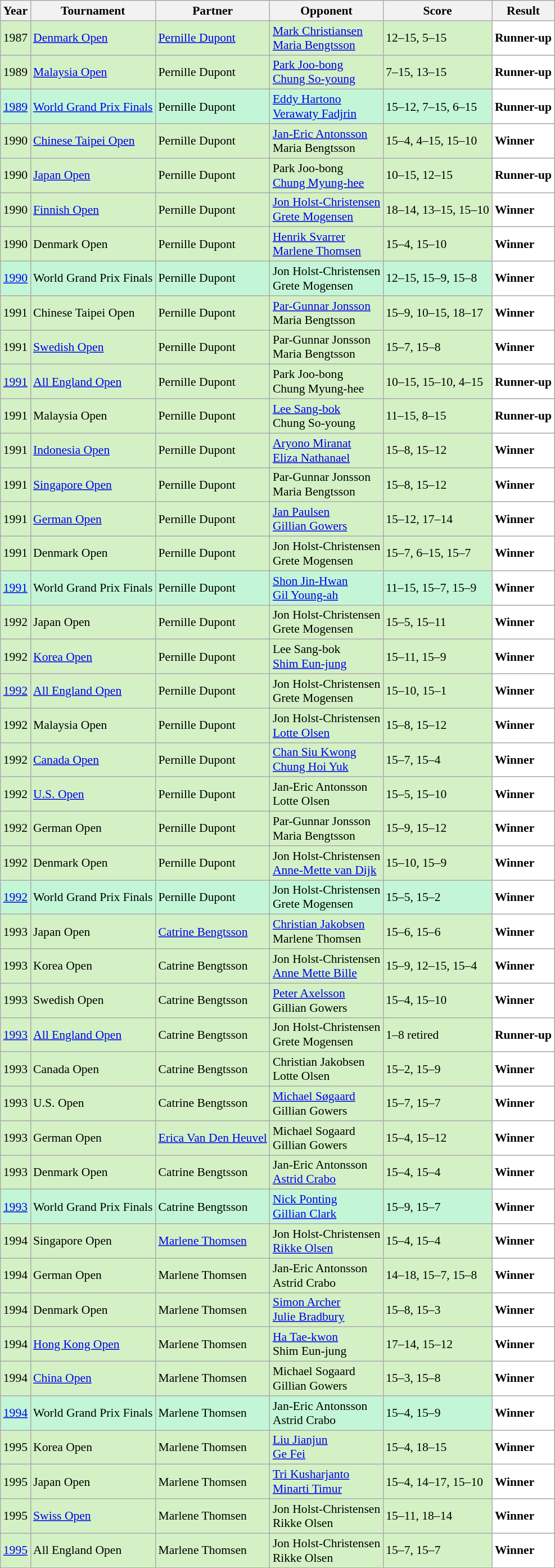<table class="sortable wikitable" style="font-size: 90%;">
<tr>
<th>Year</th>
<th>Tournament</th>
<th>Partner</th>
<th>Opponent</th>
<th>Score</th>
<th>Result</th>
</tr>
<tr style="background:#D4F1C5">
<td align="center">1987</td>
<td align="left"><a href='#'>Denmark Open</a></td>
<td align="left"> <a href='#'>Pernille Dupont</a></td>
<td align="left"> <a href='#'>Mark Christiansen</a> <br>  <a href='#'>Maria Bengtsson</a></td>
<td align="left">12–15, 5–15</td>
<td style="text-align:left; background:white"> <strong>Runner-up</strong></td>
</tr>
<tr style="background:#D4F1C5">
<td align="center">1989</td>
<td align="left"><a href='#'>Malaysia Open</a></td>
<td align="left"> Pernille Dupont</td>
<td align="left"> <a href='#'>Park Joo-bong</a> <br>  <a href='#'>Chung So-young</a></td>
<td align="left">7–15, 13–15</td>
<td style="text-align:left; background:white"> <strong>Runner-up</strong></td>
</tr>
<tr style="background:#C3F6D7">
<td align="center"><a href='#'>1989</a></td>
<td align="left"><a href='#'>World Grand Prix Finals</a></td>
<td align="left"> Pernille Dupont</td>
<td align="left"> <a href='#'>Eddy Hartono</a> <br>  <a href='#'>Verawaty Fadjrin</a></td>
<td align="left">15–12, 7–15, 6–15</td>
<td style="text-align:left; background:white"> <strong>Runner-up</strong></td>
</tr>
<tr style="background:#D4F1C5">
<td align="center">1990</td>
<td align="left"><a href='#'>Chinese Taipei Open</a></td>
<td align="left"> Pernille Dupont</td>
<td align="left"> <a href='#'>Jan-Eric Antonsson</a> <br>  Maria Bengtsson</td>
<td align="left">15–4, 4–15, 15–10</td>
<td style="text-align:left; background:white"> <strong>Winner</strong></td>
</tr>
<tr style="background:#D4F1C5">
<td align="center">1990</td>
<td align="left"><a href='#'>Japan Open</a></td>
<td align="left"> Pernille Dupont</td>
<td align="left"> Park Joo-bong <br>  <a href='#'>Chung Myung-hee</a></td>
<td align="left">10–15, 12–15</td>
<td style="text-align:left; background:white"> <strong>Runner-up</strong></td>
</tr>
<tr style="background:#D4F1C5">
<td align="center">1990</td>
<td align="left"><a href='#'>Finnish Open</a></td>
<td align="left"> Pernille Dupont</td>
<td align="left"> <a href='#'>Jon Holst-Christensen</a> <br>  <a href='#'>Grete Mogensen</a></td>
<td align="left">18–14, 13–15, 15–10</td>
<td style="text-align:left; background:white"> <strong>Winner</strong></td>
</tr>
<tr style="background:#D4F1C5">
<td align="center">1990</td>
<td align="left">Denmark Open</td>
<td align="left"> Pernille Dupont</td>
<td align="left"> <a href='#'>Henrik Svarrer</a> <br>  <a href='#'>Marlene Thomsen</a></td>
<td align="left">15–4, 15–10</td>
<td style="text-align:left; background:white"> <strong>Winner</strong></td>
</tr>
<tr style="background:#C3F6D7">
<td align="center"><a href='#'>1990</a></td>
<td align="left">World Grand Prix Finals</td>
<td align="left"> Pernille Dupont</td>
<td align="left"> Jon Holst-Christensen <br>  Grete Mogensen</td>
<td align="left">12–15, 15–9, 15–8</td>
<td style="text-align:left; background:white"> <strong>Winner</strong></td>
</tr>
<tr style="background:#D4F1C5">
<td align="center">1991</td>
<td align="left">Chinese Taipei Open</td>
<td align="left"> Pernille Dupont</td>
<td align="left"> <a href='#'>Par-Gunnar Jonsson</a> <br>  Maria Bengtsson</td>
<td align="left">15–9, 10–15, 18–17</td>
<td style="text-align:left; background:white"> <strong>Winner</strong></td>
</tr>
<tr style="background:#D4F1C5">
<td align="center">1991</td>
<td align="left"><a href='#'>Swedish Open</a></td>
<td align="left"> Pernille Dupont</td>
<td align="left"> Par-Gunnar Jonsson <br>  Maria Bengtsson</td>
<td align="left">15–7, 15–8</td>
<td style="text-align:left; background:white"> <strong>Winner</strong></td>
</tr>
<tr style="background:#D4F1C5">
<td align="center"><a href='#'>1991</a></td>
<td align="left"><a href='#'>All England Open</a></td>
<td align="left"> Pernille Dupont</td>
<td align="left"> Park Joo-bong <br>  Chung Myung-hee</td>
<td align="left">10–15, 15–10, 4–15</td>
<td style="text-align:left; background:white"> <strong>Runner-up</strong></td>
</tr>
<tr style="background:#D4F1C5">
<td align="center">1991</td>
<td align="left">Malaysia Open</td>
<td align="left"> Pernille Dupont</td>
<td align="left"> <a href='#'>Lee Sang-bok</a> <br>  Chung So-young</td>
<td align="left">11–15, 8–15</td>
<td style="text-align:left; background:white"> <strong>Runner-up</strong></td>
</tr>
<tr style="background:#D4F1C5">
<td align="center">1991</td>
<td align="left"><a href='#'>Indonesia Open</a></td>
<td align="left"> Pernille Dupont</td>
<td align="left"> <a href='#'>Aryono Miranat</a> <br>  <a href='#'>Eliza Nathanael</a></td>
<td align="left">15–8, 15–12</td>
<td style="text-align:left; background:white"> <strong>Winner</strong></td>
</tr>
<tr style="background:#D4F1C5">
<td align="center">1991</td>
<td align="left"><a href='#'>Singapore Open</a></td>
<td align="left"> Pernille Dupont</td>
<td align="left"> Par-Gunnar Jonsson <br>  Maria Bengtsson</td>
<td align="left">15–8, 15–12</td>
<td style="text-align:left; background:white"> <strong>Winner</strong></td>
</tr>
<tr style="background:#D4F1C5">
<td align="center">1991</td>
<td align="left"><a href='#'>German Open</a></td>
<td align="left"> Pernille Dupont</td>
<td align="left"> <a href='#'>Jan Paulsen</a> <br>  <a href='#'>Gillian Gowers</a></td>
<td align="left">15–12, 17–14</td>
<td style="text-align:left; background:white"> <strong>Winner</strong></td>
</tr>
<tr style="background:#D4F1C5">
<td align="center">1991</td>
<td align="left">Denmark Open</td>
<td align="left"> Pernille Dupont</td>
<td align="left"> Jon Holst-Christensen <br>  Grete Mogensen</td>
<td align="left">15–7, 6–15, 15–7</td>
<td style="text-align:left; background:white"> <strong>Winner</strong></td>
</tr>
<tr style="background:#C3F6D7">
<td align="center"><a href='#'>1991</a></td>
<td align="left">World Grand Prix Finals</td>
<td align="left"> Pernille Dupont</td>
<td align="left"> <a href='#'>Shon Jin-Hwan</a> <br>  <a href='#'>Gil Young-ah</a></td>
<td align="left">11–15, 15–7, 15–9</td>
<td style="text-align:left; background:white"> <strong>Winner</strong></td>
</tr>
<tr style="background:#D4F1C5">
<td align="center">1992</td>
<td align="left">Japan Open</td>
<td align="left"> Pernille Dupont</td>
<td align="left"> Jon Holst-Christensen <br>  Grete Mogensen</td>
<td align="left">15–5, 15–11</td>
<td style="text-align:left; background:white"> <strong>Winner</strong></td>
</tr>
<tr style="background:#D4F1C5">
<td align="center">1992</td>
<td align="left"><a href='#'>Korea Open</a></td>
<td align="left"> Pernille Dupont</td>
<td align="left"> Lee Sang-bok <br>  <a href='#'>Shim Eun-jung</a></td>
<td align="left">15–11, 15–9</td>
<td style="text-align:left; background:white"> <strong>Winner</strong></td>
</tr>
<tr style="background:#D4F1C5">
<td align="center"><a href='#'>1992</a></td>
<td align="left"><a href='#'>All England Open</a></td>
<td align="left"> Pernille Dupont</td>
<td align="left"> Jon Holst-Christensen <br>  Grete Mogensen</td>
<td align="left">15–10, 15–1</td>
<td style="text-align:left; background:white"> <strong>Winner</strong></td>
</tr>
<tr style="background:#D4F1C5">
<td align="center">1992</td>
<td align="left">Malaysia Open</td>
<td align="left"> Pernille Dupont</td>
<td align="left"> Jon Holst-Christensen <br>  <a href='#'>Lotte Olsen</a></td>
<td align="left">15–8, 15–12</td>
<td style="text-align:left; background:white"> <strong>Winner</strong></td>
</tr>
<tr style="background:#D4F1C5">
<td align="center">1992</td>
<td align="left"><a href='#'>Canada Open</a></td>
<td align="left"> Pernille Dupont</td>
<td align="left"> <a href='#'>Chan Siu Kwong</a> <br>  <a href='#'>Chung Hoi Yuk</a></td>
<td align="left">15–7, 15–4</td>
<td style="text-align:left; background:white"> <strong>Winner</strong></td>
</tr>
<tr style="background:#D4F1C5">
<td align="center">1992</td>
<td align="left"><a href='#'>U.S. Open</a></td>
<td align="left"> Pernille Dupont</td>
<td align="left"> Jan-Eric Antonsson <br>  Lotte Olsen</td>
<td align="left">15–5, 15–10</td>
<td style="text-align:left; background:white"> <strong>Winner</strong></td>
</tr>
<tr style="background:#D4F1C5">
<td align="center">1992</td>
<td align="left">German Open</td>
<td align="left"> Pernille Dupont</td>
<td align="left"> Par-Gunnar Jonsson <br>  Maria Bengtsson</td>
<td align="left">15–9, 15–12</td>
<td style="text-align:left; background:white"> <strong>Winner</strong></td>
</tr>
<tr style="background:#D4F1C5">
<td align="center">1992</td>
<td align="left">Denmark Open</td>
<td align="left"> Pernille Dupont</td>
<td align="left"> Jon Holst-Christensen <br>  <a href='#'>Anne-Mette van Dijk</a></td>
<td align="left">15–10, 15–9</td>
<td style="text-align:left; background:white"> <strong>Winner</strong></td>
</tr>
<tr style="background:#C3F6D7">
<td align="center"><a href='#'>1992</a></td>
<td align="left">World Grand Prix Finals</td>
<td align="left"> Pernille Dupont</td>
<td align="left"> Jon Holst-Christensen <br>  Grete Mogensen</td>
<td align="left">15–5, 15–2</td>
<td style="text-align:left; background:white"> <strong>Winner</strong></td>
</tr>
<tr style="background:#D4F1C5">
<td align="center">1993</td>
<td align="left">Japan Open</td>
<td align="left"> <a href='#'>Catrine Bengtsson</a></td>
<td align="left"> <a href='#'>Christian Jakobsen</a><br> Marlene Thomsen</td>
<td align="left">15–6, 15–6</td>
<td style="text-align:left; background:white"> <strong>Winner</strong></td>
</tr>
<tr style="background:#D4F1C5">
<td align="center">1993</td>
<td align="left">Korea Open</td>
<td align="left"> Catrine Bengtsson</td>
<td align="left"> Jon Holst-Christensen<br> <a href='#'>Anne Mette Bille</a></td>
<td align="left">15–9, 12–15, 15–4</td>
<td style="text-align:left; background:white"> <strong>Winner</strong></td>
</tr>
<tr style="background:#D4F1C5">
<td align="center">1993</td>
<td align="left">Swedish Open</td>
<td align="left"> Catrine Bengtsson</td>
<td align="left"> <a href='#'>Peter Axelsson</a><br> Gillian Gowers</td>
<td align="left">15–4, 15–10</td>
<td style="text-align:left; background:white"> <strong>Winner</strong></td>
</tr>
<tr style="background:#D4F1C5">
<td align="center"><a href='#'>1993</a></td>
<td align="left"><a href='#'>All England Open</a></td>
<td align="left"> Catrine Bengtsson</td>
<td align="left"> Jon Holst-Christensen<br> Grete Mogensen</td>
<td align="left">1–8 retired</td>
<td style="text-align:left; background:white"> <strong>Runner-up</strong></td>
</tr>
<tr style="background:#D4F1C5">
<td align="center">1993</td>
<td align="left">Canada Open</td>
<td align="left"> Catrine Bengtsson</td>
<td align="left"> Christian Jakobsen<br> Lotte Olsen</td>
<td align="left">15–2, 15–9</td>
<td style="text-align:left; background:white"> <strong>Winner</strong></td>
</tr>
<tr style="background:#D4F1C5">
<td align="center">1993</td>
<td align="left">U.S. Open</td>
<td align="left"> Catrine Bengtsson</td>
<td align="left"> <a href='#'>Michael Søgaard</a><br> Gillian Gowers</td>
<td align="left">15–7, 15–7</td>
<td style="text-align:left; background:white"> <strong>Winner</strong></td>
</tr>
<tr style="background:#D4F1C5">
<td align="center">1993</td>
<td align="left">German Open</td>
<td align="left"> <a href='#'>Erica Van Den Heuvel</a></td>
<td align="left"> Michael Sogaard <br> Gillian Gowers</td>
<td align="left">15–4, 15–12</td>
<td style="text-align:left; background:white"> <strong>Winner</strong></td>
</tr>
<tr style="background:#D4F1C5">
<td align="center">1993</td>
<td align="left">Denmark Open</td>
<td align="left"> Catrine Bengtsson</td>
<td align="left"> Jan-Eric Antonsson<br> <a href='#'>Astrid Crabo</a></td>
<td align="left">15–4, 15–4</td>
<td style="text-align:left; background:white"> <strong>Winner</strong></td>
</tr>
<tr style="background:#C3F6D7">
<td align="center"><a href='#'>1993</a></td>
<td align="left">World Grand Prix Finals</td>
<td align="left"> Catrine Bengtsson</td>
<td align="left"> <a href='#'>Nick Ponting</a><br> <a href='#'>Gillian Clark</a></td>
<td align="left">15–9, 15–7</td>
<td style="text-align:left; background:white"> <strong>Winner</strong></td>
</tr>
<tr style="background:#D4F1C5">
<td align="center">1994</td>
<td align="left">Singapore Open</td>
<td align="left"> <a href='#'>Marlene Thomsen</a></td>
<td align="left"> Jon Holst-Christensen<br> <a href='#'>Rikke Olsen</a></td>
<td align="left">15–4, 15–4</td>
<td style="text-align:left; background:white"> <strong>Winner</strong></td>
</tr>
<tr style="background:#D4F1C5">
<td align="center">1994</td>
<td align="left">German Open</td>
<td align="left"> Marlene Thomsen</td>
<td align="left"> Jan-Eric Antonsson<br> Astrid Crabo</td>
<td align="left">14–18, 15–7, 15–8</td>
<td style="text-align:left; background:white"> <strong>Winner</strong></td>
</tr>
<tr style="background:#D4F1C5">
<td align="center">1994</td>
<td align="left">Denmark Open</td>
<td align="left"> Marlene Thomsen</td>
<td align="left"> <a href='#'>Simon Archer</a> <br> <a href='#'>Julie Bradbury</a></td>
<td align="left">15–8, 15–3</td>
<td style="text-align:left; background:white"> <strong>Winner</strong></td>
</tr>
<tr style="background:#D4F1C5">
<td align="center">1994</td>
<td align="left"><a href='#'>Hong Kong Open</a></td>
<td align="left"> Marlene Thomsen</td>
<td align="left"> <a href='#'>Ha Tae-kwon</a> <br> Shim Eun-jung</td>
<td align="left">17–14, 15–12</td>
<td style="text-align:left; background:white"> <strong>Winner</strong></td>
</tr>
<tr style="background:#D4F1C5">
<td align="center">1994</td>
<td align="left"><a href='#'>China Open</a></td>
<td align="left"> Marlene Thomsen</td>
<td align="left"> Michael Sogaard <br> Gillian Gowers</td>
<td align="left">15–3, 15–8</td>
<td style="text-align:left; background:white"> <strong>Winner</strong></td>
</tr>
<tr style="background:#C3F6D7">
<td align="center"><a href='#'>1994</a></td>
<td align="left">World Grand Prix Finals</td>
<td align="left"> Marlene Thomsen</td>
<td align="left"> Jan-Eric Antonsson<br> Astrid Crabo</td>
<td align="left">15–4, 15–9</td>
<td style="text-align:left; background:white"> <strong>Winner</strong></td>
</tr>
<tr style="background:#D4F1C5">
<td align="center">1995</td>
<td align="left">Korea Open</td>
<td align="left"> Marlene Thomsen</td>
<td align="left"> <a href='#'>Liu Jianjun</a> <br> <a href='#'>Ge Fei</a></td>
<td align="left">15–4, 18–15</td>
<td style="text-align:left; background:white"> <strong>Winner</strong></td>
</tr>
<tr style="background:#D4F1C5">
<td align="center">1995</td>
<td align="left">Japan Open</td>
<td align="left"> Marlene Thomsen</td>
<td align="left"> <a href='#'>Tri Kusharjanto</a> <br> <a href='#'>Minarti Timur</a></td>
<td align="left">15–4, 14–17, 15–10</td>
<td style="text-align:left; background:white"> <strong>Winner</strong></td>
</tr>
<tr style="background:#D4F1C5">
<td align="center">1995</td>
<td align="left"><a href='#'>Swiss Open</a></td>
<td align="left"> Marlene Thomsen</td>
<td align="left"> Jon Holst-Christensen <br> Rikke Olsen</td>
<td align="left">15–11, 18–14</td>
<td style="text-align:left; background:white"> <strong>Winner</strong></td>
</tr>
<tr style="background:#D4F1C5">
<td align="center"><a href='#'>1995</a></td>
<td align="left">All England Open</td>
<td align="left"> Marlene Thomsen</td>
<td align="left"> Jon Holst-Christensen <br> Rikke Olsen</td>
<td align="left">15–7, 15–7</td>
<td style="text-align:left; background:white"> <strong>Winner</strong></td>
</tr>
</table>
